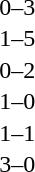<table cellspacing=1 width=70%>
<tr>
<th width=25%></th>
<th width=30%></th>
<th width=15%></th>
<th width=30%></th>
</tr>
<tr>
<td></td>
<td align=right></td>
<td align=center>0–3</td>
<td></td>
</tr>
<tr>
<td></td>
<td align=right></td>
<td align=center>1–5</td>
<td></td>
</tr>
<tr>
<td></td>
<td align=right></td>
<td align=center>0–2</td>
<td></td>
</tr>
<tr>
<td></td>
<td align=right></td>
<td align=center>1–0</td>
<td></td>
</tr>
<tr>
<td></td>
<td align=right></td>
<td align=center>1–1</td>
<td></td>
</tr>
<tr>
<td></td>
<td align=right></td>
<td align=center>3–0</td>
<td></td>
</tr>
</table>
